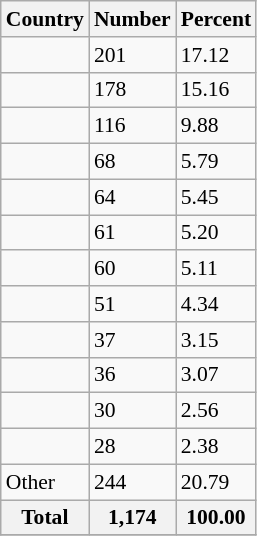<table class="wikitable sortable" style="font-size: 90%;">
<tr>
<th>Country</th>
<th>Number</th>
<th>Percent</th>
</tr>
<tr>
<td></td>
<td>201</td>
<td>17.12</td>
</tr>
<tr>
<td></td>
<td>178</td>
<td>15.16</td>
</tr>
<tr>
<td></td>
<td>116</td>
<td>9.88</td>
</tr>
<tr>
<td></td>
<td>68</td>
<td>5.79</td>
</tr>
<tr>
<td></td>
<td>64</td>
<td>5.45</td>
</tr>
<tr>
<td></td>
<td>61</td>
<td>5.20</td>
</tr>
<tr>
<td></td>
<td>60</td>
<td>5.11</td>
</tr>
<tr>
<td></td>
<td>51</td>
<td>4.34</td>
</tr>
<tr>
<td></td>
<td>37</td>
<td>3.15</td>
</tr>
<tr>
<td></td>
<td>36</td>
<td>3.07</td>
</tr>
<tr>
<td></td>
<td>30</td>
<td>2.56</td>
</tr>
<tr>
<td></td>
<td>28</td>
<td>2.38</td>
</tr>
<tr>
<td>Other</td>
<td>244</td>
<td>20.79</td>
</tr>
<tr>
<th>Total</th>
<th>1,174</th>
<th>100.00</th>
</tr>
<tr>
</tr>
</table>
